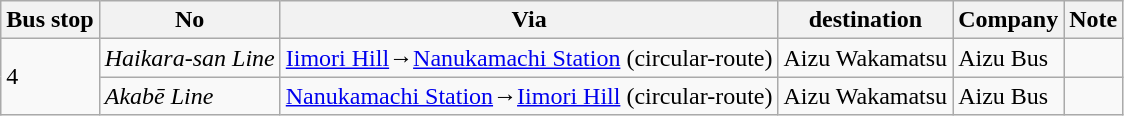<table class="wikitable">
<tr>
<th>Bus stop</th>
<th>No</th>
<th>Via</th>
<th>destination</th>
<th>Company</th>
<th>Note</th>
</tr>
<tr>
<td rowspan="3">4</td>
<td><em>Haikara-san Line</em></td>
<td><a href='#'>Iimori Hill</a>→<a href='#'>Nanukamachi Station</a> (circular-route)</td>
<td>Aizu Wakamatsu</td>
<td>Aizu Bus</td>
<td></td>
</tr>
<tr>
<td><em>Akabē Line</em></td>
<td><a href='#'>Nanukamachi Station</a>→<a href='#'>Iimori Hill</a> (circular-route)</td>
<td>Aizu Wakamatsu</td>
<td>Aizu Bus</td>
<td></td>
</tr>
</table>
